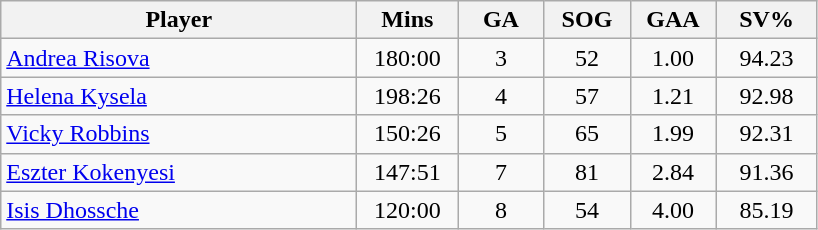<table class="wikitable sortable" style="text-align:center;">
<tr>
<th width="230px">Player</th>
<th width="60px">Mins</th>
<th width="50px">GA</th>
<th width="50px">SOG</th>
<th width="50px">GAA</th>
<th width="60px">SV%</th>
</tr>
<tr align=center>
<td align=left> <a href='#'>Andrea Risova</a></td>
<td>180:00</td>
<td>3</td>
<td>52</td>
<td>1.00</td>
<td>94.23</td>
</tr>
<tr align=center>
<td align=left> <a href='#'>Helena Kysela</a></td>
<td>198:26</td>
<td>4</td>
<td>57</td>
<td>1.21</td>
<td>92.98</td>
</tr>
<tr align=center>
<td align=left> <a href='#'>Vicky Robbins</a></td>
<td>150:26</td>
<td>5</td>
<td>65</td>
<td>1.99</td>
<td>92.31</td>
</tr>
<tr align=center>
<td align=left> <a href='#'>Eszter Kokenyesi</a></td>
<td>147:51</td>
<td>7</td>
<td>81</td>
<td>2.84</td>
<td>91.36</td>
</tr>
<tr align=center>
<td align=left> <a href='#'>Isis Dhossche</a></td>
<td>120:00</td>
<td>8</td>
<td>54</td>
<td>4.00</td>
<td>85.19</td>
</tr>
</table>
